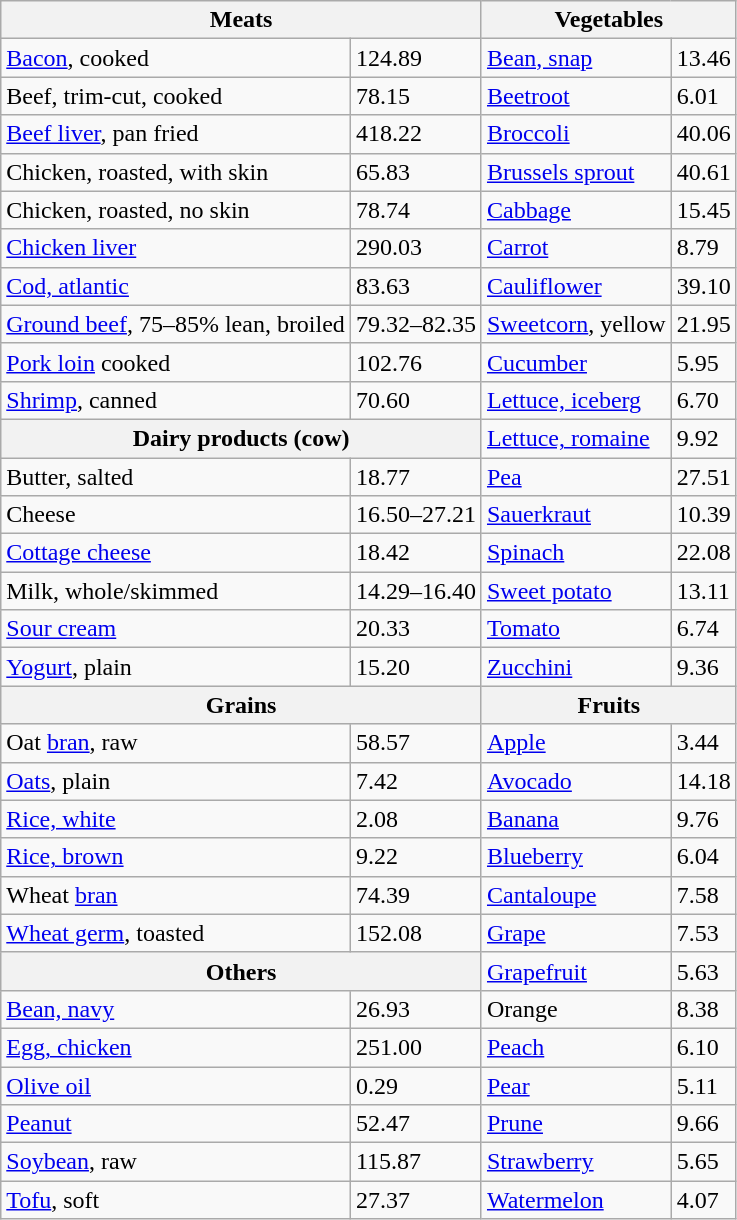<table class="wikitable">
<tr>
<th colspan="2">Meats</th>
<th colspan="2">Vegetables</th>
</tr>
<tr>
<td><a href='#'>Bacon</a>, cooked</td>
<td>124.89</td>
<td><a href='#'>Bean, snap</a></td>
<td>13.46</td>
</tr>
<tr>
<td>Beef, trim-cut, cooked</td>
<td>78.15</td>
<td><a href='#'>Beetroot</a></td>
<td>6.01</td>
</tr>
<tr>
<td><a href='#'>Beef liver</a>, pan fried</td>
<td>418.22</td>
<td><a href='#'>Broccoli</a></td>
<td>40.06</td>
</tr>
<tr>
<td>Chicken, roasted, with skin</td>
<td>65.83</td>
<td><a href='#'>Brussels sprout</a></td>
<td>40.61</td>
</tr>
<tr>
<td>Chicken, roasted, no skin</td>
<td>78.74</td>
<td><a href='#'>Cabbage</a></td>
<td>15.45</td>
</tr>
<tr>
<td><a href='#'>Chicken liver</a></td>
<td>290.03</td>
<td><a href='#'>Carrot</a></td>
<td>8.79</td>
</tr>
<tr>
<td><a href='#'>Cod, atlantic</a></td>
<td>83.63</td>
<td><a href='#'>Cauliflower</a></td>
<td>39.10</td>
</tr>
<tr>
<td><a href='#'>Ground beef</a>, 75–85% lean, broiled</td>
<td>79.32–82.35</td>
<td><a href='#'>Sweetcorn</a>, yellow</td>
<td>21.95</td>
</tr>
<tr>
<td><a href='#'>Pork loin</a> cooked</td>
<td>102.76</td>
<td><a href='#'>Cucumber</a></td>
<td>5.95</td>
</tr>
<tr>
<td><a href='#'>Shrimp</a>, canned</td>
<td>70.60</td>
<td><a href='#'>Lettuce, iceberg</a></td>
<td>6.70</td>
</tr>
<tr>
<th colspan="2">Dairy products (cow)</th>
<td><a href='#'>Lettuce, romaine</a></td>
<td>9.92</td>
</tr>
<tr>
<td>Butter, salted</td>
<td>18.77</td>
<td><a href='#'>Pea</a></td>
<td>27.51</td>
</tr>
<tr>
<td>Cheese</td>
<td>16.50–27.21</td>
<td><a href='#'>Sauerkraut</a></td>
<td>10.39</td>
</tr>
<tr>
<td><a href='#'>Cottage cheese</a></td>
<td>18.42</td>
<td><a href='#'>Spinach</a></td>
<td>22.08</td>
</tr>
<tr>
<td>Milk, whole/skimmed</td>
<td>14.29–16.40</td>
<td><a href='#'>Sweet potato</a></td>
<td>13.11</td>
</tr>
<tr>
<td><a href='#'>Sour cream</a></td>
<td>20.33</td>
<td><a href='#'>Tomato</a></td>
<td>6.74</td>
</tr>
<tr>
<td><a href='#'>Yogurt</a>, plain</td>
<td>15.20</td>
<td><a href='#'>Zucchini</a></td>
<td>9.36</td>
</tr>
<tr>
<th colspan="2">Grains</th>
<th colspan="2">Fruits</th>
</tr>
<tr>
<td>Oat <a href='#'>bran</a>, raw</td>
<td>58.57</td>
<td><a href='#'>Apple</a></td>
<td>3.44</td>
</tr>
<tr>
<td><a href='#'>Oats</a>, plain</td>
<td>7.42</td>
<td><a href='#'>Avocado</a></td>
<td>14.18</td>
</tr>
<tr>
<td><a href='#'>Rice, white</a></td>
<td>2.08</td>
<td><a href='#'>Banana</a></td>
<td>9.76</td>
</tr>
<tr>
<td><a href='#'>Rice, brown</a></td>
<td>9.22</td>
<td><a href='#'>Blueberry</a></td>
<td>6.04</td>
</tr>
<tr>
<td>Wheat <a href='#'>bran</a></td>
<td>74.39</td>
<td><a href='#'>Cantaloupe</a></td>
<td>7.58</td>
</tr>
<tr>
<td><a href='#'>Wheat germ</a>, toasted</td>
<td>152.08</td>
<td><a href='#'>Grape</a></td>
<td>7.53</td>
</tr>
<tr>
<th colspan="2">Others</th>
<td><a href='#'>Grapefruit</a></td>
<td>5.63</td>
</tr>
<tr>
<td><a href='#'>Bean, navy</a></td>
<td>26.93</td>
<td>Orange</td>
<td>8.38</td>
</tr>
<tr>
<td><a href='#'>Egg, chicken</a></td>
<td>251.00</td>
<td><a href='#'>Peach</a></td>
<td>6.10</td>
</tr>
<tr>
<td><a href='#'>Olive oil</a></td>
<td>0.29</td>
<td><a href='#'>Pear</a></td>
<td>5.11</td>
</tr>
<tr>
<td><a href='#'>Peanut</a></td>
<td>52.47</td>
<td><a href='#'>Prune</a></td>
<td>9.66</td>
</tr>
<tr>
<td><a href='#'>Soybean</a>, raw</td>
<td>115.87</td>
<td><a href='#'>Strawberry</a></td>
<td>5.65</td>
</tr>
<tr>
<td><a href='#'>Tofu</a>, soft</td>
<td>27.37</td>
<td><a href='#'>Watermelon</a></td>
<td>4.07</td>
</tr>
</table>
